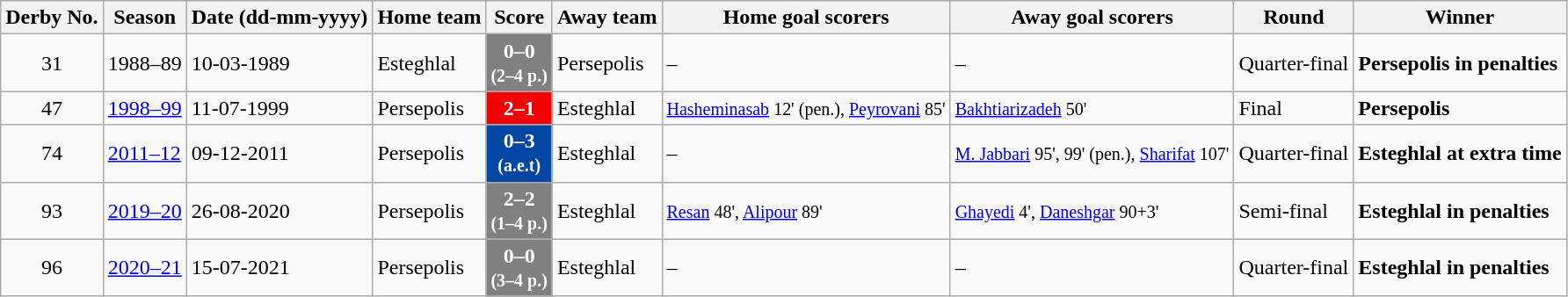<table class="wikitable" style="text-align: center">
<tr>
<th>Derby No.</th>
<th>Season</th>
<th>Date (dd-mm-yyyy)</th>
<th>Home team</th>
<th>Score</th>
<th>Away team</th>
<th>Home goal scorers</th>
<th>Away goal scorers</th>
<th>Round</th>
<th>Winner</th>
</tr>
<tr>
<td>31</td>
<td style="text-align:left">1988–89</td>
<td style="text-align:left">10-03-1989</td>
<td style="text-align:left">Esteghlal</td>
<td style="background:#808080; color:white;"><strong>0–0<br><small>(2–4 p.)</small></strong></td>
<td style="text-align:left">Persepolis</td>
<td style="text-align:left">–</td>
<td style="text-align:left">–</td>
<td style="text-align:left">Quarter-final</td>
<td style="text-align:left"><strong>Persepolis in penalties</strong></td>
</tr>
<tr>
<td>47</td>
<td style="text-align:left"><a href='#'>1998–99</a></td>
<td style="text-align:left">11-07-1999</td>
<td style="text-align:left">Persepolis</td>
<td style="background:#F00000; color:white;"><strong>2–1</strong></td>
<td style="text-align:left">Esteghlal</td>
<td style="text-align:left"><small><a href='#'>Hasheminasab</a> 12' (pen.),  <a href='#'>Peyrovani</a> 85'</small></td>
<td style="text-align:left"><small><a href='#'>Bakhtiarizadeh</a> 50'</small></td>
<td style="text-align:left">Final</td>
<td style="text-align:left"><strong>Persepolis</strong></td>
</tr>
<tr>
<td>74</td>
<td style="text-align:left"><a href='#'>2011–12</a></td>
<td style="text-align:left">09-12-2011</td>
<td style="text-align:left">Persepolis</td>
<td style="background:#0246a4; color:white;"><strong>0–3<br><small>(a.e.t)</small></strong></td>
<td style="text-align:left">Esteghlal</td>
<td style="text-align:left">–</td>
<td style="text-align:left"><small><a href='#'>M. Jabbari</a> 95', 99' (pen.), <a href='#'>Sharifat</a> 107'</small></td>
<td style="text-align:left">Quarter-final</td>
<td style="text-align:left"><strong>Esteghlal at extra time</strong></td>
</tr>
<tr>
<td>93</td>
<td style="text-align:left"><a href='#'>2019–20</a></td>
<td style="text-align:left">26-08-2020</td>
<td style="text-align:left">Persepolis</td>
<td style="background:#808080; color:white;"><strong>2–2<br><small>(1–4 p.)</small></strong></td>
<td style="text-align:left">Esteghlal</td>
<td style="text-align:left"><small><a href='#'>Resan</a> 48', <a href='#'>Alipour</a> 89'</small></td>
<td style="text-align:left"><small><a href='#'>Ghayedi</a> 4', <a href='#'>Daneshgar</a> 90+3'</small></td>
<td style="text-align:left">Semi-final</td>
<td style="text-align:left"><strong>Esteghlal in penalties</strong></td>
</tr>
<tr>
<td>96</td>
<td style="text-align:left"><a href='#'>2020–21</a></td>
<td style="text-align:left">15-07-2021</td>
<td style="text-align:left">Persepolis</td>
<td style="background:#808080; color:white;"><strong>0–0<br><small>(3–4 p.)</small></strong></td>
<td style="text-align:left">Esteghlal</td>
<td style="text-align:left">–</td>
<td style="text-align:left">–</td>
<td style="text-align:left">Quarter-final</td>
<td style="text-align:left"><strong>Esteghlal in penalties</strong></td>
</tr>
</table>
